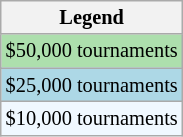<table class=wikitable style="font-size:85%">
<tr>
<th>Legend</th>
</tr>
<tr style="background:#addfad;">
<td>$50,000 tournaments</td>
</tr>
<tr style="background:lightblue;">
<td>$25,000 tournaments</td>
</tr>
<tr style="background:#f0f8ff;">
<td>$10,000 tournaments</td>
</tr>
</table>
